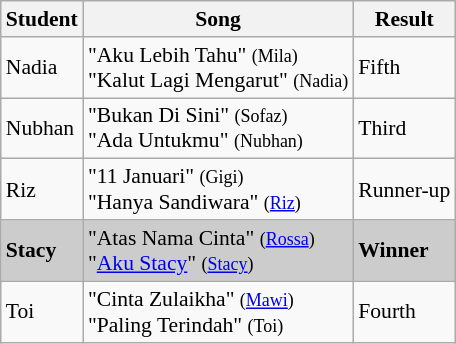<table class="wikitable" style="font-size:90%;">
<tr>
<th>Student</th>
<th>Song</th>
<th>Result</th>
</tr>
<tr>
<td>Nadia</td>
<td>"Aku Lebih Tahu" <small>(Mila)</small> <br> "Kalut Lagi Mengarut" <small>(Nadia)</small></td>
<td>Fifth</td>
</tr>
<tr>
<td>Nubhan</td>
<td>"Bukan Di Sini" <small>(Sofaz)</small> <br> "Ada Untukmu" <small>(Nubhan)</small></td>
<td>Third</td>
</tr>
<tr>
<td>Riz</td>
<td>"11 Januari" <small>(Gigi)</small> <br> "Hanya Sandiwara" <small>(<a href='#'>Riz</a>)</small></td>
<td>Runner-up</td>
</tr>
<tr bgcolor="#CCCCCC">
<td><strong>Stacy</strong></td>
<td>"Atas Nama Cinta" <small>(<a href='#'>Rossa</a>)</small> <br> "<a href='#'>Aku Stacy</a>" <small>(<a href='#'>Stacy</a>)</small></td>
<td><strong>Winner</strong></td>
</tr>
<tr>
<td>Toi</td>
<td>"Cinta Zulaikha" <small>(<a href='#'>Mawi</a>)</small> <br> "Paling Terindah" <small>(Toi)</small></td>
<td>Fourth</td>
</tr>
</table>
